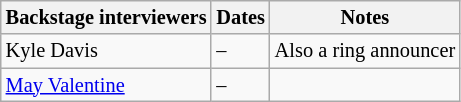<table class="sortable wikitable" style="font-size:85%; text-align:left;">
<tr>
<th>Backstage interviewers</th>
<th>Dates</th>
<th>Notes</th>
</tr>
<tr>
<td>Kyle Davis</td>
<td> – </td>
<td>Also a ring announcer</td>
</tr>
<tr>
<td><a href='#'>May Valentine</a></td>
<td> – </td>
<td></td>
</tr>
</table>
